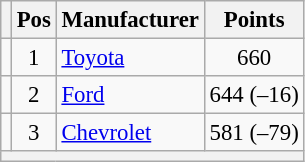<table class="wikitable" style="font-size: 95%">
<tr>
<th></th>
<th>Pos</th>
<th>Manufacturer</th>
<th>Points</th>
</tr>
<tr>
<td align="left"></td>
<td style="text-align:center;">1</td>
<td><a href='#'>Toyota</a></td>
<td style="text-align:center;">660</td>
</tr>
<tr>
<td align="left"></td>
<td style="text-align:center;">2</td>
<td><a href='#'>Ford</a></td>
<td style="text-align:center;">644 (–16)</td>
</tr>
<tr>
<td align="left"></td>
<td style="text-align:center;">3</td>
<td><a href='#'>Chevrolet</a></td>
<td style="text-align:center;">581 (–79)</td>
</tr>
<tr class="sortbottom">
<th colspan="9"></th>
</tr>
</table>
